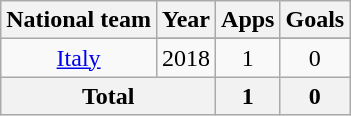<table class="wikitable" style="text-align:center">
<tr>
<th>National team</th>
<th>Year</th>
<th>Apps</th>
<th>Goals</th>
</tr>
<tr>
<td rowspan=2><a href='#'>Italy</a></td>
</tr>
<tr>
<td>2018</td>
<td>1</td>
<td>0</td>
</tr>
<tr>
<th colspan=2>Total</th>
<th>1</th>
<th>0</th>
</tr>
</table>
